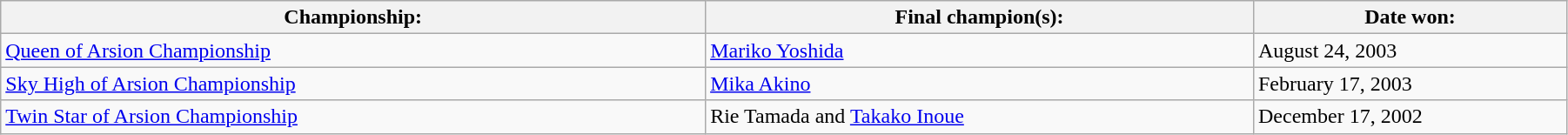<table class="wikitable" width=95%>
<tr>
<th width=45%>Championship:</th>
<th width=35%>Final champion(s):</th>
<th width=20%>Date won:</th>
</tr>
<tr>
<td><a href='#'>Queen of Arsion Championship</a></td>
<td><a href='#'>Mariko Yoshida</a></td>
<td>August 24, 2003</td>
</tr>
<tr>
<td><a href='#'>Sky High of Arsion Championship</a></td>
<td><a href='#'>Mika Akino</a></td>
<td>February 17, 2003</td>
</tr>
<tr>
<td><a href='#'>Twin Star of Arsion Championship</a></td>
<td>Rie Tamada and <a href='#'>Takako Inoue</a></td>
<td>December 17, 2002</td>
</tr>
</table>
